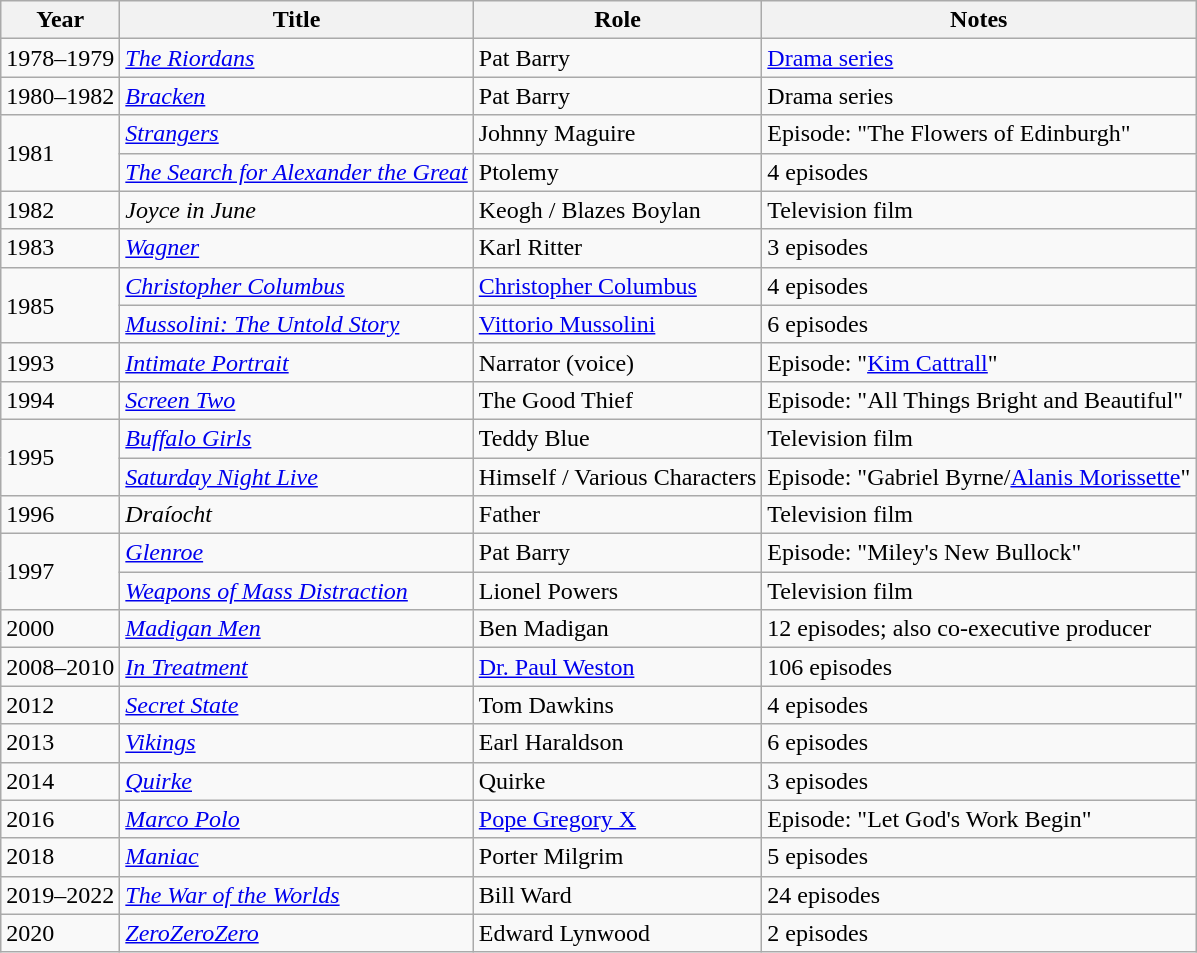<table class="wikitable sortable">
<tr>
<th>Year</th>
<th>Title</th>
<th>Role</th>
<th>Notes</th>
</tr>
<tr>
<td>1978–1979</td>
<td><em><a href='#'>The Riordans</a></em></td>
<td>Pat Barry</td>
<td><a href='#'>Drama series</a></td>
</tr>
<tr>
<td>1980–1982</td>
<td><em><a href='#'>Bracken</a></em></td>
<td>Pat Barry</td>
<td>Drama series</td>
</tr>
<tr>
<td rowspan="2">1981</td>
<td><em><a href='#'>Strangers</a></em></td>
<td>Johnny Maguire</td>
<td>Episode: "The Flowers of Edinburgh"</td>
</tr>
<tr>
<td><em><a href='#'>The Search for Alexander the Great</a></em></td>
<td>Ptolemy</td>
<td>4 episodes</td>
</tr>
<tr>
<td>1982</td>
<td><em>Joyce in June</em></td>
<td>Keogh / Blazes Boylan</td>
<td>Television film</td>
</tr>
<tr>
<td>1983</td>
<td><em><a href='#'>Wagner</a></em></td>
<td>Karl Ritter</td>
<td>3 episodes</td>
</tr>
<tr>
<td rowspan="2">1985</td>
<td><em><a href='#'>Christopher Columbus</a></em></td>
<td><a href='#'>Christopher Columbus</a></td>
<td>4 episodes</td>
</tr>
<tr>
<td><em><a href='#'>Mussolini: The Untold Story</a></em></td>
<td><a href='#'>Vittorio Mussolini</a></td>
<td>6 episodes</td>
</tr>
<tr>
<td>1993</td>
<td><em><a href='#'>Intimate Portrait</a></em></td>
<td>Narrator (voice)</td>
<td>Episode: "<a href='#'>Kim Cattrall</a>"</td>
</tr>
<tr>
<td>1994</td>
<td><em><a href='#'>Screen Two</a></em></td>
<td>The Good Thief</td>
<td>Episode: "All Things Bright and Beautiful"</td>
</tr>
<tr>
<td rowspan="2">1995</td>
<td><em><a href='#'>Buffalo Girls</a></em></td>
<td>Teddy Blue</td>
<td>Television film</td>
</tr>
<tr>
<td><em><a href='#'>Saturday Night Live</a></em></td>
<td>Himself / Various Characters</td>
<td>Episode: "Gabriel Byrne/<a href='#'>Alanis Morissette</a>"</td>
</tr>
<tr>
<td>1996</td>
<td><em>Draíocht</em></td>
<td>Father</td>
<td>Television film</td>
</tr>
<tr>
<td rowspan="2">1997</td>
<td><em><a href='#'>Glenroe</a></em></td>
<td>Pat Barry</td>
<td>Episode: "Miley's New Bullock"</td>
</tr>
<tr>
<td><em><a href='#'>Weapons of Mass Distraction</a></em></td>
<td>Lionel Powers</td>
<td>Television film</td>
</tr>
<tr>
<td>2000</td>
<td><em><a href='#'>Madigan Men</a></em></td>
<td>Ben Madigan</td>
<td>12 episodes; also co-executive producer</td>
</tr>
<tr>
<td>2008–2010</td>
<td><em><a href='#'>In Treatment</a></em></td>
<td><a href='#'>Dr. Paul Weston</a></td>
<td>106 episodes</td>
</tr>
<tr>
<td>2012</td>
<td><em><a href='#'>Secret State</a></em></td>
<td>Tom Dawkins</td>
<td>4 episodes</td>
</tr>
<tr>
<td>2013</td>
<td><em><a href='#'>Vikings</a></em></td>
<td>Earl Haraldson</td>
<td>6 episodes</td>
</tr>
<tr>
<td>2014</td>
<td><em><a href='#'>Quirke</a></em></td>
<td>Quirke</td>
<td>3 episodes</td>
</tr>
<tr>
<td>2016</td>
<td><em><a href='#'>Marco Polo</a></em></td>
<td><a href='#'>Pope Gregory X</a></td>
<td>Episode: "Let God's Work Begin"</td>
</tr>
<tr>
<td>2018</td>
<td><em><a href='#'>Maniac</a></em></td>
<td>Porter Milgrim</td>
<td>5 episodes</td>
</tr>
<tr>
<td>2019–2022</td>
<td><em><a href='#'>The War of the Worlds</a></em></td>
<td>Bill Ward</td>
<td>24 episodes</td>
</tr>
<tr>
<td>2020</td>
<td><em><a href='#'>ZeroZeroZero</a></em></td>
<td>Edward Lynwood</td>
<td>2 episodes</td>
</tr>
</table>
